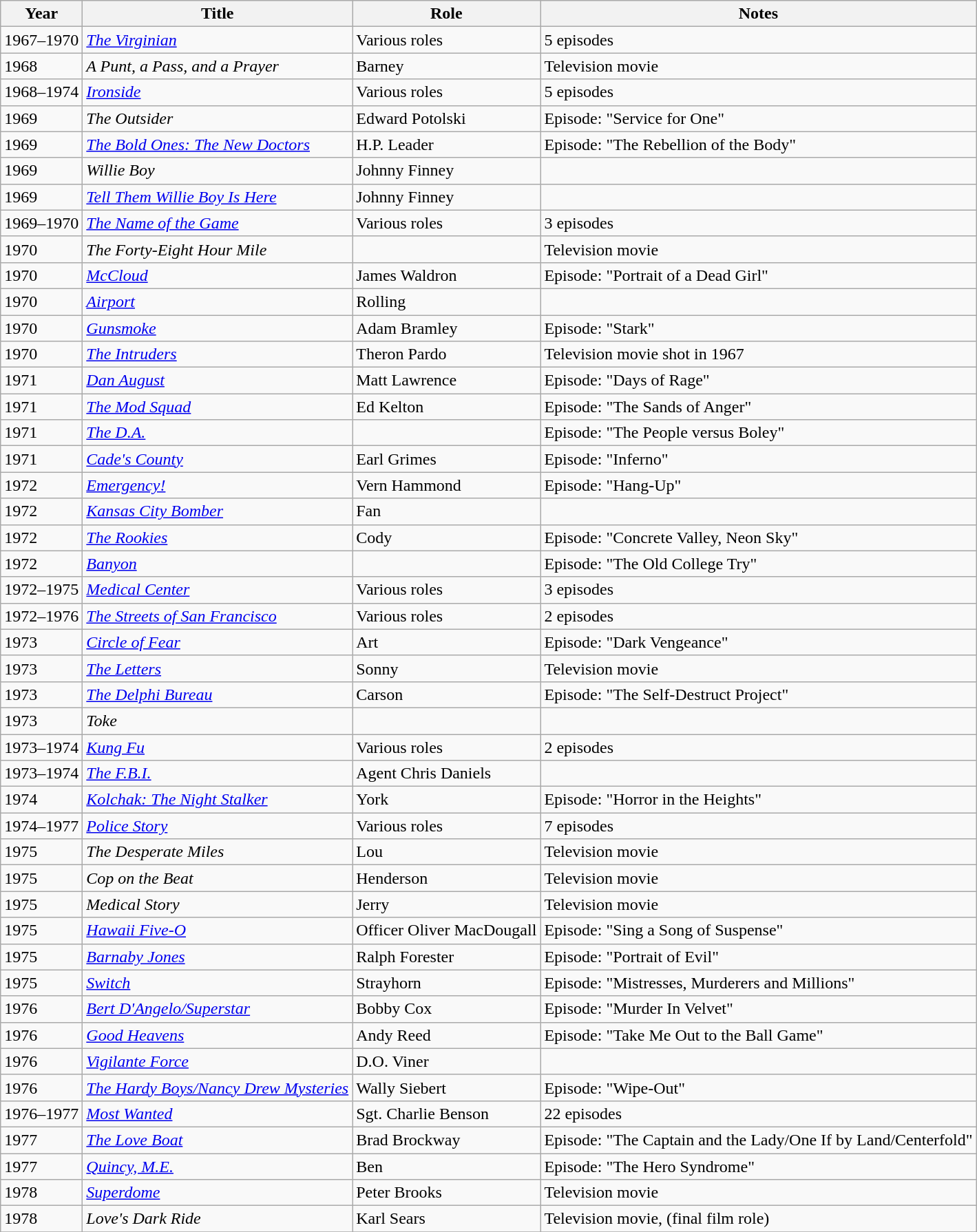<table class="wikitable sortable">
<tr>
<th>Year</th>
<th>Title</th>
<th>Role</th>
<th class="unsortable">Notes</th>
</tr>
<tr>
<td>1967–1970</td>
<td><em><a href='#'>The Virginian</a></em></td>
<td>Various roles</td>
<td>5 episodes</td>
</tr>
<tr>
<td>1968</td>
<td><em>A Punt, a Pass, and a Prayer</em></td>
<td>Barney</td>
<td>Television movie</td>
</tr>
<tr>
<td>1968–1974</td>
<td><em><a href='#'>Ironside</a></em></td>
<td>Various roles</td>
<td>5 episodes</td>
</tr>
<tr>
<td>1969</td>
<td><em>The Outsider</em></td>
<td>Edward Potolski</td>
<td>Episode: "Service for One"</td>
</tr>
<tr>
<td>1969</td>
<td><em><a href='#'>The Bold Ones: The New Doctors</a></em></td>
<td>H.P. Leader</td>
<td>Episode: "The Rebellion of the Body"</td>
</tr>
<tr>
<td>1969</td>
<td><em>Willie Boy</em></td>
<td>Johnny Finney</td>
<td></td>
</tr>
<tr>
<td>1969</td>
<td><em><a href='#'>Tell Them Willie Boy Is Here</a></em></td>
<td>Johnny Finney</td>
<td></td>
</tr>
<tr>
<td>1969–1970</td>
<td><em><a href='#'>The Name of the Game</a></em></td>
<td>Various roles</td>
<td>3 episodes</td>
</tr>
<tr>
<td>1970</td>
<td><em>The Forty-Eight Hour Mile </em></td>
<td></td>
<td>Television movie</td>
</tr>
<tr>
<td>1970</td>
<td><em><a href='#'>McCloud</a></em></td>
<td>James Waldron</td>
<td>Episode: "Portrait of a Dead Girl"</td>
</tr>
<tr>
<td>1970</td>
<td><em><a href='#'>Airport</a></em></td>
<td>Rolling</td>
<td></td>
</tr>
<tr>
<td>1970</td>
<td><em><a href='#'>Gunsmoke</a></em></td>
<td>Adam Bramley</td>
<td>Episode: "Stark"</td>
</tr>
<tr>
<td>1970</td>
<td><em><a href='#'>The Intruders</a></em></td>
<td>Theron Pardo</td>
<td>Television movie shot in 1967</td>
</tr>
<tr>
<td>1971</td>
<td><em><a href='#'>Dan August</a></em></td>
<td>Matt Lawrence</td>
<td>Episode: "Days of Rage"</td>
</tr>
<tr>
<td>1971</td>
<td><em><a href='#'>The Mod Squad</a></em></td>
<td>Ed Kelton</td>
<td>Episode: "The Sands of Anger"</td>
</tr>
<tr>
<td>1971</td>
<td><em><a href='#'>The D.A.</a></em></td>
<td></td>
<td>Episode: "The People versus Boley"</td>
</tr>
<tr>
<td>1971</td>
<td><em><a href='#'>Cade's County</a></em></td>
<td>Earl Grimes</td>
<td>Episode: "Inferno"</td>
</tr>
<tr>
<td>1972</td>
<td><em><a href='#'>Emergency!</a></em></td>
<td>Vern Hammond</td>
<td>Episode: "Hang-Up"</td>
</tr>
<tr>
<td>1972</td>
<td><em><a href='#'>Kansas City Bomber</a></em></td>
<td>Fan</td>
<td></td>
</tr>
<tr>
<td>1972</td>
<td><em><a href='#'>The Rookies</a></em></td>
<td>Cody</td>
<td>Episode: "Concrete Valley, Neon Sky"</td>
</tr>
<tr>
<td>1972</td>
<td><em><a href='#'>Banyon</a></em></td>
<td></td>
<td>Episode: "The Old College Try"</td>
</tr>
<tr>
<td>1972–1975</td>
<td><em><a href='#'>Medical Center</a></em></td>
<td>Various roles</td>
<td>3 episodes</td>
</tr>
<tr>
<td>1972–1976</td>
<td><em><a href='#'>The Streets of San Francisco</a></em></td>
<td>Various roles</td>
<td>2 episodes</td>
</tr>
<tr>
<td>1973</td>
<td><em><a href='#'>Circle of Fear</a></em></td>
<td>Art</td>
<td>Episode: "Dark Vengeance"</td>
</tr>
<tr>
<td>1973</td>
<td><em><a href='#'>The Letters</a></em></td>
<td>Sonny</td>
<td>Television movie</td>
</tr>
<tr>
<td>1973</td>
<td><em><a href='#'>The Delphi Bureau</a></em></td>
<td>Carson</td>
<td>Episode: "The Self-Destruct Project"</td>
</tr>
<tr>
<td>1973</td>
<td><em>Toke</em></td>
<td></td>
<td></td>
</tr>
<tr>
<td>1973–1974</td>
<td><em><a href='#'>Kung Fu</a></em></td>
<td>Various roles</td>
<td>2 episodes</td>
</tr>
<tr>
<td>1973–1974</td>
<td><em><a href='#'>The F.B.I.</a></em></td>
<td>Agent Chris Daniels</td>
<td></td>
</tr>
<tr>
<td>1974</td>
<td><em><a href='#'>Kolchak: The Night Stalker</a></em></td>
<td>York</td>
<td>Episode: "Horror in the Heights"</td>
</tr>
<tr>
<td>1974–1977</td>
<td><em><a href='#'>Police Story</a></em></td>
<td>Various roles</td>
<td>7 episodes</td>
</tr>
<tr>
<td>1975</td>
<td><em>The Desperate Miles</em></td>
<td>Lou</td>
<td>Television movie</td>
</tr>
<tr>
<td>1975</td>
<td><em>Cop on the Beat</em></td>
<td>Henderson</td>
<td>Television movie</td>
</tr>
<tr>
<td>1975</td>
<td><em>Medical Story</em></td>
<td>Jerry</td>
<td>Television movie</td>
</tr>
<tr>
<td>1975</td>
<td><em><a href='#'>Hawaii Five-O</a></em></td>
<td>Officer Oliver MacDougall</td>
<td>Episode: "Sing a Song of Suspense"</td>
</tr>
<tr>
<td>1975</td>
<td><em><a href='#'>Barnaby Jones</a></em></td>
<td>Ralph Forester</td>
<td>Episode: "Portrait of Evil"</td>
</tr>
<tr>
<td>1975</td>
<td><em><a href='#'>Switch</a></em></td>
<td>Strayhorn</td>
<td>Episode: "Mistresses, Murderers and Millions"</td>
</tr>
<tr>
<td>1976</td>
<td><em><a href='#'>Bert D'Angelo/Superstar</a></em></td>
<td>Bobby Cox</td>
<td>Episode: "Murder In Velvet"</td>
</tr>
<tr>
<td>1976</td>
<td><em><a href='#'>Good Heavens</a></em></td>
<td>Andy Reed</td>
<td>Episode: "Take Me Out to the Ball Game"</td>
</tr>
<tr>
<td>1976</td>
<td><em><a href='#'>Vigilante Force</a></em></td>
<td>D.O. Viner</td>
<td></td>
</tr>
<tr>
<td>1976</td>
<td><em><a href='#'>The Hardy Boys/Nancy Drew Mysteries</a></em></td>
<td>Wally Siebert</td>
<td>Episode: "Wipe-Out"</td>
</tr>
<tr>
<td>1976–1977</td>
<td><em><a href='#'>Most Wanted</a></em></td>
<td>Sgt. Charlie Benson</td>
<td>22 episodes</td>
</tr>
<tr>
<td>1977</td>
<td><em><a href='#'>The Love Boat</a></em></td>
<td>Brad Brockway</td>
<td>Episode: "The Captain and the Lady/One If by Land/Centerfold"</td>
</tr>
<tr>
<td>1977</td>
<td><em><a href='#'>Quincy, M.E.</a></em></td>
<td>Ben</td>
<td>Episode: "The Hero Syndrome"</td>
</tr>
<tr>
<td>1978</td>
<td><em><a href='#'>Superdome</a></em></td>
<td>Peter Brooks</td>
<td>Television movie</td>
</tr>
<tr>
<td>1978</td>
<td><em>Love's Dark Ride</em></td>
<td>Karl Sears</td>
<td>Television movie, (final film role)</td>
</tr>
<tr>
</tr>
</table>
